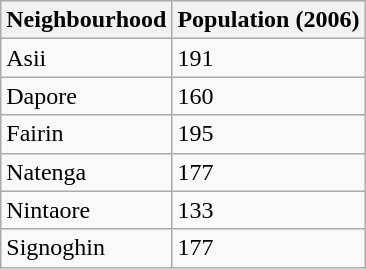<table class="wikitable">
<tr>
<th>Neighbourhood</th>
<th>Population (2006)</th>
</tr>
<tr>
<td>Asii</td>
<td>191</td>
</tr>
<tr>
<td>Dapore</td>
<td>160</td>
</tr>
<tr>
<td>Fairin</td>
<td>195</td>
</tr>
<tr>
<td>Natenga</td>
<td>177</td>
</tr>
<tr>
<td>Nintaore</td>
<td>133</td>
</tr>
<tr>
<td>Signoghin</td>
<td>177</td>
</tr>
</table>
